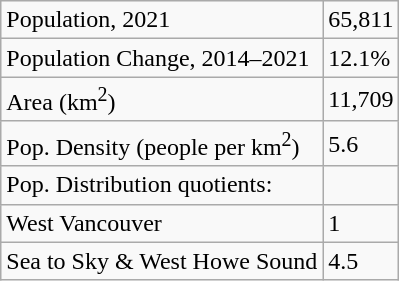<table class="wikitable">
<tr>
<td>Population, 2021</td>
<td>65,811</td>
</tr>
<tr>
<td>Population Change, 2014–2021</td>
<td>12.1%</td>
</tr>
<tr>
<td>Area (km<sup>2</sup>)</td>
<td>11,709</td>
</tr>
<tr>
<td>Pop. Density (people per km<sup>2</sup>)</td>
<td>5.6</td>
</tr>
<tr>
<td>Pop. Distribution quotients:</td>
<td></td>
</tr>
<tr>
<td>West Vancouver</td>
<td>1</td>
</tr>
<tr>
<td>Sea to Sky & West Howe Sound</td>
<td>4.5</td>
</tr>
</table>
